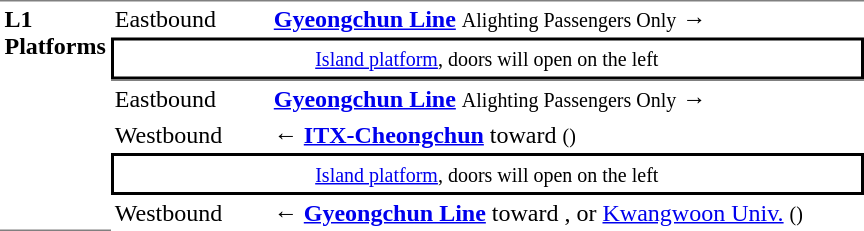<table table border=0 cellspacing=0 cellpadding=3>
<tr>
<td style="border-top:solid 1px gray;border-bottom:solid 1px gray;" width=50 rowspan=10 valign=top><strong>L1<br>Platforms</strong></td>
</tr>
<tr>
<td style="border-bottom:solid 0px gray;border-top:solid 1px gray;" width=100>Eastbound</td>
<td style="border-bottom:solid 0px gray;border-top:solid 1px gray;" width=390> <a href='#'><span><strong>Gyeongchun Line</strong></span></a> <small>Alighting Passengers Only</small> →</td>
</tr>
<tr>
<td style="border-top:solid 2px black;border-right:solid 2px black;border-left:solid 2px black;border-bottom:solid 2px black;text-align:center;" colspan=2><small><a href='#'>Island platform</a>, doors will open on the left</small></td>
</tr>
<tr>
<td style="border-bottom:solid 0px gray;border-top:solid 1px gray;" width=100>Eastbound</td>
<td style="border-bottom:solid 0px gray;border-top:solid 1px gray;" width=390> <a href='#'><span><strong>Gyeongchun Line</strong></span></a> <small>Alighting Passengers Only</small> →</td>
</tr>
<tr>
<td>Westbound</td>
<td>← <a href='#'><span><strong>ITX-Cheongchun</strong></span></a> toward  <small>()</small></td>
</tr>
<tr>
<td style="border-top:solid 2px black;border-right:solid 2px black;border-left:solid 2px black;border-bottom:solid 2px black;text-align:center;" colspan=2><small><a href='#'>Island platform</a>, doors will open on the left</small></td>
</tr>
<tr>
<td>Westbound</td>
<td>← <a href='#'><span><strong>Gyeongchun Line</strong></span></a> toward ,  or <a href='#'>Kwangwoon Univ.</a> <small>()</small></td>
</tr>
</table>
